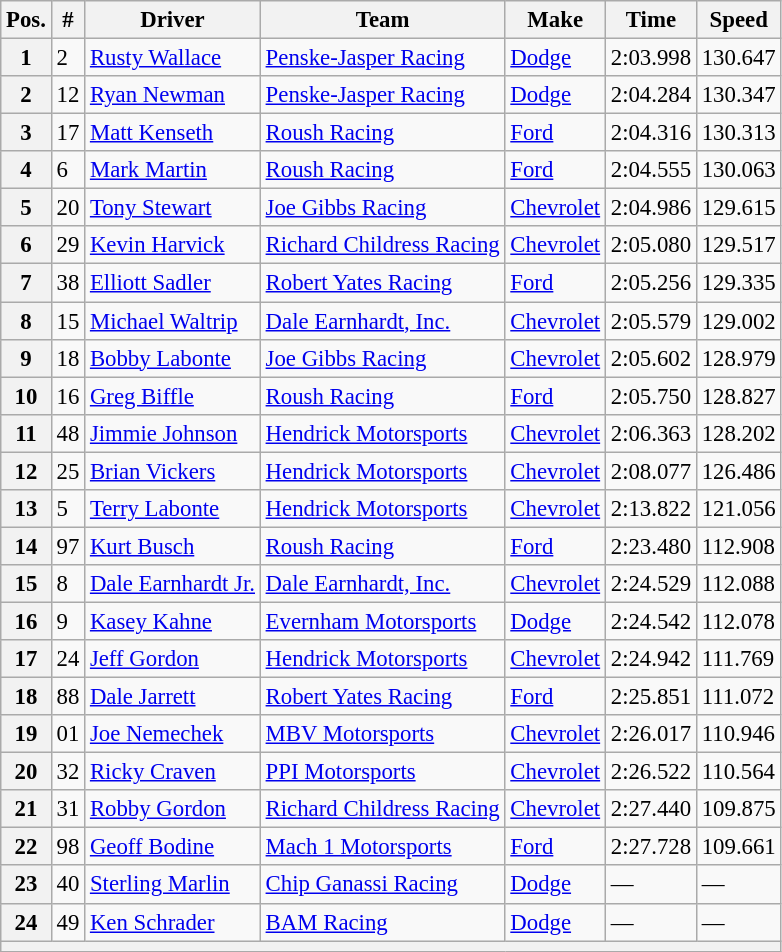<table class="wikitable" style="font-size:95%">
<tr>
<th>Pos.</th>
<th>#</th>
<th>Driver</th>
<th>Team</th>
<th>Make</th>
<th>Time</th>
<th>Speed</th>
</tr>
<tr>
<th>1</th>
<td>2</td>
<td><a href='#'>Rusty Wallace</a></td>
<td><a href='#'>Penske-Jasper Racing</a></td>
<td><a href='#'>Dodge</a></td>
<td>2:03.998</td>
<td>130.647</td>
</tr>
<tr>
<th>2</th>
<td>12</td>
<td><a href='#'>Ryan Newman</a></td>
<td><a href='#'>Penske-Jasper Racing</a></td>
<td><a href='#'>Dodge</a></td>
<td>2:04.284</td>
<td>130.347</td>
</tr>
<tr>
<th>3</th>
<td>17</td>
<td><a href='#'>Matt Kenseth</a></td>
<td><a href='#'>Roush Racing</a></td>
<td><a href='#'>Ford</a></td>
<td>2:04.316</td>
<td>130.313</td>
</tr>
<tr>
<th>4</th>
<td>6</td>
<td><a href='#'>Mark Martin</a></td>
<td><a href='#'>Roush Racing</a></td>
<td><a href='#'>Ford</a></td>
<td>2:04.555</td>
<td>130.063</td>
</tr>
<tr>
<th>5</th>
<td>20</td>
<td><a href='#'>Tony Stewart</a></td>
<td><a href='#'>Joe Gibbs Racing</a></td>
<td><a href='#'>Chevrolet</a></td>
<td>2:04.986</td>
<td>129.615</td>
</tr>
<tr>
<th>6</th>
<td>29</td>
<td><a href='#'>Kevin Harvick</a></td>
<td><a href='#'>Richard Childress Racing</a></td>
<td><a href='#'>Chevrolet</a></td>
<td>2:05.080</td>
<td>129.517</td>
</tr>
<tr>
<th>7</th>
<td>38</td>
<td><a href='#'>Elliott Sadler</a></td>
<td><a href='#'>Robert Yates Racing</a></td>
<td><a href='#'>Ford</a></td>
<td>2:05.256</td>
<td>129.335</td>
</tr>
<tr>
<th>8</th>
<td>15</td>
<td><a href='#'>Michael Waltrip</a></td>
<td><a href='#'>Dale Earnhardt, Inc.</a></td>
<td><a href='#'>Chevrolet</a></td>
<td>2:05.579</td>
<td>129.002</td>
</tr>
<tr>
<th>9</th>
<td>18</td>
<td><a href='#'>Bobby Labonte</a></td>
<td><a href='#'>Joe Gibbs Racing</a></td>
<td><a href='#'>Chevrolet</a></td>
<td>2:05.602</td>
<td>128.979</td>
</tr>
<tr>
<th>10</th>
<td>16</td>
<td><a href='#'>Greg Biffle</a></td>
<td><a href='#'>Roush Racing</a></td>
<td><a href='#'>Ford</a></td>
<td>2:05.750</td>
<td>128.827</td>
</tr>
<tr>
<th>11</th>
<td>48</td>
<td><a href='#'>Jimmie Johnson</a></td>
<td><a href='#'>Hendrick Motorsports</a></td>
<td><a href='#'>Chevrolet</a></td>
<td>2:06.363</td>
<td>128.202</td>
</tr>
<tr>
<th>12</th>
<td>25</td>
<td><a href='#'>Brian Vickers</a></td>
<td><a href='#'>Hendrick Motorsports</a></td>
<td><a href='#'>Chevrolet</a></td>
<td>2:08.077</td>
<td>126.486</td>
</tr>
<tr>
<th>13</th>
<td>5</td>
<td><a href='#'>Terry Labonte</a></td>
<td><a href='#'>Hendrick Motorsports</a></td>
<td><a href='#'>Chevrolet</a></td>
<td>2:13.822</td>
<td>121.056</td>
</tr>
<tr>
<th>14</th>
<td>97</td>
<td><a href='#'>Kurt Busch</a></td>
<td><a href='#'>Roush Racing</a></td>
<td><a href='#'>Ford</a></td>
<td>2:23.480</td>
<td>112.908</td>
</tr>
<tr>
<th>15</th>
<td>8</td>
<td><a href='#'>Dale Earnhardt Jr.</a></td>
<td><a href='#'>Dale Earnhardt, Inc.</a></td>
<td><a href='#'>Chevrolet</a></td>
<td>2:24.529</td>
<td>112.088</td>
</tr>
<tr>
<th>16</th>
<td>9</td>
<td><a href='#'>Kasey Kahne</a></td>
<td><a href='#'>Evernham Motorsports</a></td>
<td><a href='#'>Dodge</a></td>
<td>2:24.542</td>
<td>112.078</td>
</tr>
<tr>
<th>17</th>
<td>24</td>
<td><a href='#'>Jeff Gordon</a></td>
<td><a href='#'>Hendrick Motorsports</a></td>
<td><a href='#'>Chevrolet</a></td>
<td>2:24.942</td>
<td>111.769</td>
</tr>
<tr>
<th>18</th>
<td>88</td>
<td><a href='#'>Dale Jarrett</a></td>
<td><a href='#'>Robert Yates Racing</a></td>
<td><a href='#'>Ford</a></td>
<td>2:25.851</td>
<td>111.072</td>
</tr>
<tr>
<th>19</th>
<td>01</td>
<td><a href='#'>Joe Nemechek</a></td>
<td><a href='#'>MBV Motorsports</a></td>
<td><a href='#'>Chevrolet</a></td>
<td>2:26.017</td>
<td>110.946</td>
</tr>
<tr>
<th>20</th>
<td>32</td>
<td><a href='#'>Ricky Craven</a></td>
<td><a href='#'>PPI Motorsports</a></td>
<td><a href='#'>Chevrolet</a></td>
<td>2:26.522</td>
<td>110.564</td>
</tr>
<tr>
<th>21</th>
<td>31</td>
<td><a href='#'>Robby Gordon</a></td>
<td><a href='#'>Richard Childress Racing</a></td>
<td><a href='#'>Chevrolet</a></td>
<td>2:27.440</td>
<td>109.875</td>
</tr>
<tr>
<th>22</th>
<td>98</td>
<td><a href='#'>Geoff Bodine</a></td>
<td><a href='#'>Mach 1 Motorsports</a></td>
<td><a href='#'>Ford</a></td>
<td>2:27.728</td>
<td>109.661</td>
</tr>
<tr>
<th>23</th>
<td>40</td>
<td><a href='#'>Sterling Marlin</a></td>
<td><a href='#'>Chip Ganassi Racing</a></td>
<td><a href='#'>Dodge</a></td>
<td>—</td>
<td>—</td>
</tr>
<tr>
<th>24</th>
<td>49</td>
<td><a href='#'>Ken Schrader</a></td>
<td><a href='#'>BAM Racing</a></td>
<td><a href='#'>Dodge</a></td>
<td>—</td>
<td>—</td>
</tr>
<tr>
<th colspan="7"></th>
</tr>
</table>
